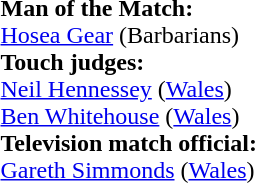<table style="width:100%">
<tr>
<td><br><strong>Man of the Match:</strong>
<br> <a href='#'>Hosea Gear</a> (Barbarians)<br><strong>Touch judges:</strong>
<br><a href='#'>Neil Hennessey</a> (<a href='#'>Wales</a>)
<br><a href='#'>Ben Whitehouse</a> (<a href='#'>Wales</a>)
<br><strong>Television match official:</strong>
<br><a href='#'>Gareth Simmonds</a> (<a href='#'>Wales</a>)</td>
</tr>
</table>
